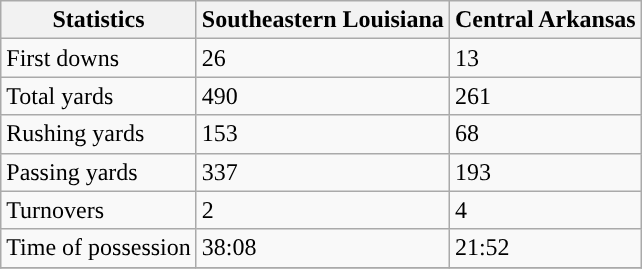<table class="wikitable">
<tr>
<th>Statistics</th>
<th>Southeastern Louisiana</th>
<th>Central Arkansas</th>
</tr>
<tr>
<td>First downs</td>
<td>26</td>
<td>13</td>
</tr>
<tr>
<td>Total yards</td>
<td>490</td>
<td>261</td>
</tr>
<tr>
<td>Rushing yards</td>
<td>153</td>
<td>68</td>
</tr>
<tr>
<td>Passing yards</td>
<td>337</td>
<td>193</td>
</tr>
<tr>
<td>Turnovers</td>
<td>2</td>
<td>4</td>
</tr>
<tr>
<td>Time of possession</td>
<td>38:08</td>
<td>21:52</td>
</tr>
<tr>
</tr>
</table>
